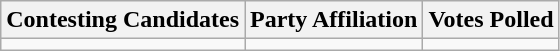<table class="wikitable sortable">
<tr>
<th>Contesting Candidates</th>
<th>Party Affiliation</th>
<th>Votes Polled</th>
</tr>
<tr>
<td></td>
<td></td>
<td></td>
</tr>
</table>
